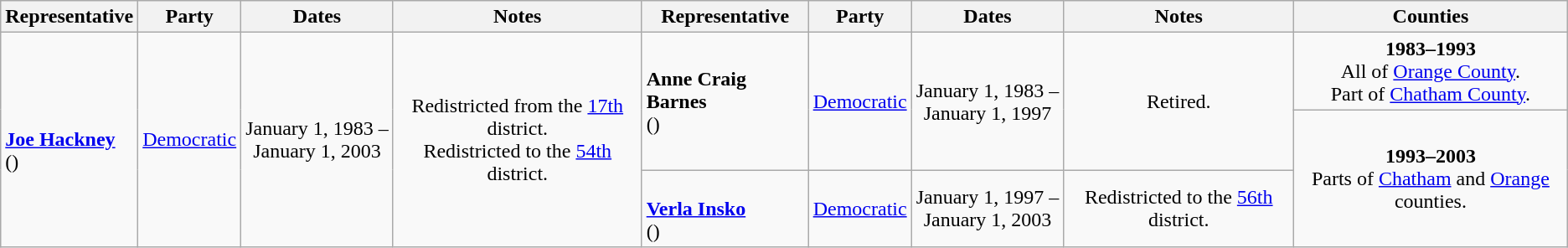<table class=wikitable style="text-align:center">
<tr>
<th>Representative</th>
<th>Party</th>
<th>Dates</th>
<th>Notes</th>
<th>Representative</th>
<th>Party</th>
<th>Dates</th>
<th>Notes</th>
<th>Counties</th>
</tr>
<tr style="height:3em">
<td rowspan=3 align=left><br><strong><a href='#'>Joe Hackney</a></strong><br>()</td>
<td rowspan=3 ><a href='#'>Democratic</a></td>
<td rowspan=3 nowrap>January 1, 1983 – <br> January 1, 2003</td>
<td rowspan=3>Redistricted from the <a href='#'>17th</a> district. <br> Redistricted to the <a href='#'>54th</a> district.</td>
<td rowspan=2 align=left><strong>Anne Craig Barnes</strong><br>()</td>
<td rowspan=2 ><a href='#'>Democratic</a></td>
<td rowspan=2 nowrap>January 1, 1983 – <br> January 1, 1997</td>
<td rowspan=2>Retired.</td>
<td><strong>1983–1993</strong> <br> All of <a href='#'>Orange County</a>. <br> Part of <a href='#'>Chatham County</a>.</td>
</tr>
<tr style="height:3em">
<td rowspan=2><strong>1993–2003</strong><br> Parts of <a href='#'>Chatham</a> and <a href='#'>Orange</a> counties.</td>
</tr>
<tr style="height:3em">
<td align=left><br><strong><a href='#'>Verla Insko</a></strong><br>()</td>
<td><a href='#'>Democratic</a></td>
<td nowrap>January 1, 1997 – <br> January 1, 2003</td>
<td>Redistricted to the <a href='#'>56th</a> district.</td>
</tr>
</table>
